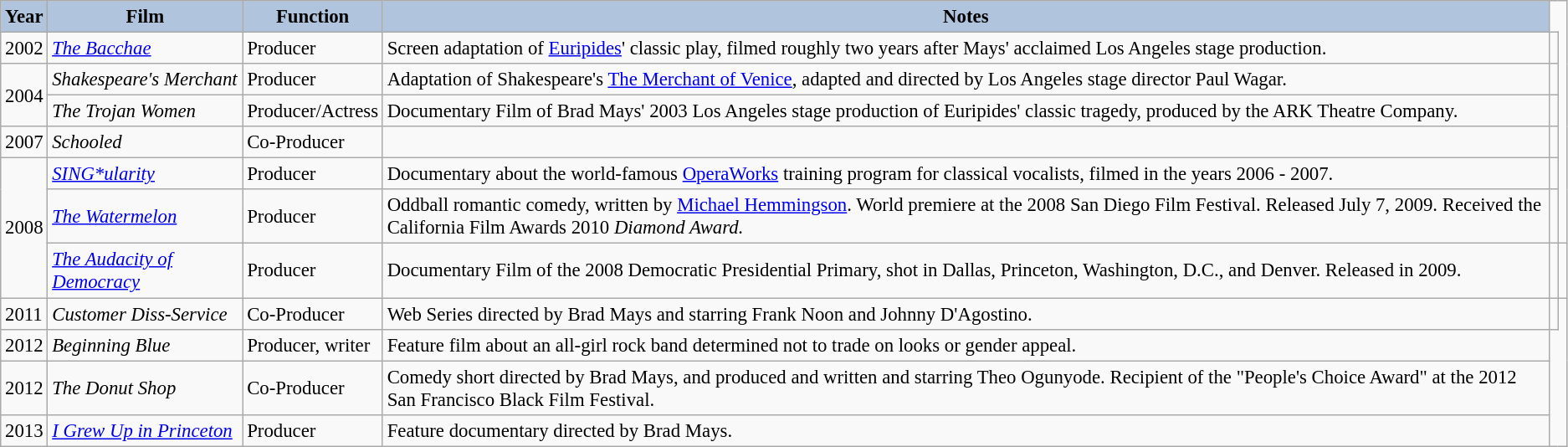<table class="wikitable" style="font-size: 95%;">
<tr>
<th style="background:#B0C4DE;">Year</th>
<th style="background:#B0C4DE;">Film</th>
<th style="background:#B0C4DE;">Function</th>
<th style="background:#B0C4DE;">Notes</th>
</tr>
<tr>
<td rowspan="1">2002</td>
<td><em><a href='#'>The Bacchae</a></em></td>
<td>Producer</td>
<td>Screen adaptation of <a href='#'>Euripides</a>' classic play, filmed roughly two years after Mays' acclaimed Los Angeles stage production.</td>
<td></td>
</tr>
<tr>
<td rowspan="2">2004</td>
<td><em>Shakespeare's Merchant</em></td>
<td>Producer</td>
<td>Adaptation of Shakespeare's <a href='#'>The Merchant of Venice</a>, adapted and directed by Los Angeles stage director Paul Wagar.</td>
<td></td>
</tr>
<tr>
<td><em>The Trojan Women</em></td>
<td>Producer/Actress</td>
<td>Documentary Film of Brad Mays' 2003 Los Angeles stage production of Euripides' classic tragedy, produced by the ARK Theatre Company.</td>
<td></td>
</tr>
<tr>
<td rowspan="1">2007</td>
<td><em>Schooled</em></td>
<td>Co-Producer</td>
<td></td>
<td></td>
</tr>
<tr>
<td rowspan="3">2008</td>
<td><em><a href='#'>SING*ularity</a></em></td>
<td>Producer</td>
<td>Documentary about the world-famous <a href='#'>OperaWorks</a> training program for classical vocalists, filmed in the years 2006 - 2007.</td>
<td></td>
</tr>
<tr>
<td><em><a href='#'>The Watermelon</a></em></td>
<td>Producer</td>
<td>Oddball romantic comedy, written by <a href='#'>Michael Hemmingson</a>. World premiere at the 2008 San Diego Film Festival. Released July 7, 2009. Received the California Film Awards 2010 <em>Diamond Award.</em></td>
<td></td>
</tr>
<tr>
<td><em><a href='#'>The Audacity of Democracy</a></em></td>
<td>Producer</td>
<td>Documentary Film of the 2008 Democratic Presidential Primary, shot in Dallas, Princeton, Washington, D.C., and Denver. Released in 2009.</td>
<td></td>
<td></td>
</tr>
<tr>
<td rowspan="1">2011</td>
<td><em>Customer Diss-Service</em></td>
<td>Co-Producer</td>
<td>Web Series directed by Brad Mays and starring Frank Noon and Johnny D'Agostino.</td>
<td></td>
</tr>
<tr>
<td rowspan="1">2012</td>
<td><em>Beginning Blue</em></td>
<td>Producer, writer</td>
<td>Feature film about an all-girl rock band determined not to trade on looks or gender appeal.</td>
</tr>
<tr>
<td rowspan="1">2012</td>
<td><em>The Donut Shop</em></td>
<td>Co-Producer</td>
<td>Comedy short directed by Brad Mays, and produced and written and starring Theo Ogunyode. Recipient of the "People's Choice Award" at the 2012 San Francisco Black Film Festival.</td>
</tr>
<tr>
<td rowspan="1">2013</td>
<td><em><a href='#'>I Grew Up in Princeton</a></em></td>
<td>Producer</td>
<td>Feature documentary directed by Brad Mays.</td>
</tr>
</table>
